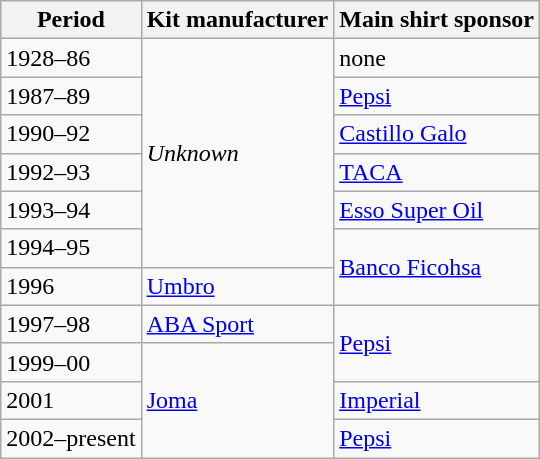<table class="wikitable">
<tr>
<th>Period</th>
<th>Kit manufacturer</th>
<th>Main shirt sponsor</th>
</tr>
<tr>
<td>1928–86</td>
<td rowspan="6"><em>Unknown</em></td>
<td>none</td>
</tr>
<tr>
<td>1987–89</td>
<td><a href='#'>Pepsi</a></td>
</tr>
<tr>
<td>1990–92</td>
<td><a href='#'>Castillo Galo</a></td>
</tr>
<tr>
<td>1992–93</td>
<td><a href='#'>TACA</a></td>
</tr>
<tr>
<td>1993–94</td>
<td><a href='#'>Esso Super Oil</a></td>
</tr>
<tr>
<td>1994–95</td>
<td rowspan="2"><a href='#'>Banco Ficohsa</a></td>
</tr>
<tr>
<td>1996</td>
<td><a href='#'>Umbro</a></td>
</tr>
<tr>
<td>1997–98</td>
<td><a href='#'>ABA Sport</a></td>
<td rowspan="2"><a href='#'>Pepsi</a></td>
</tr>
<tr>
<td>1999–00</td>
<td rowspan="3"><a href='#'>Joma</a></td>
</tr>
<tr>
<td>2001</td>
<td><a href='#'>Imperial</a></td>
</tr>
<tr>
<td>2002–present</td>
<td><a href='#'>Pepsi</a></td>
</tr>
</table>
